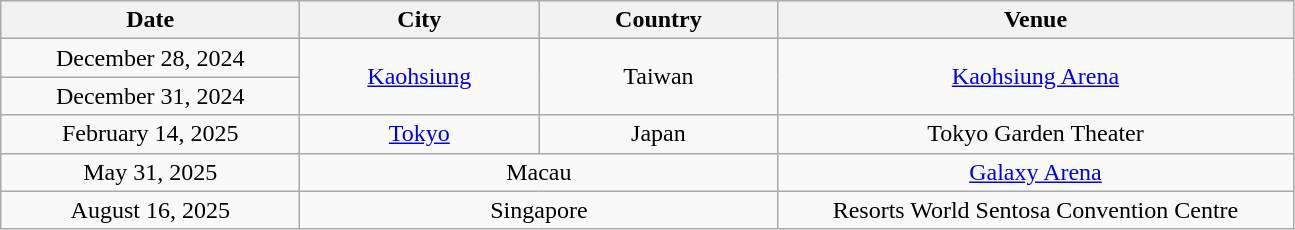<table class="wikitable" style="text-align:center;">
<tr>
<th scope="col" style="width:12em;">Date</th>
<th scope="col" style="width:9.5em;">City</th>
<th scope="col" style="width:9.5em;">Country</th>
<th scope="col" style="width:21em;">Venue</th>
</tr>
<tr>
<td>December 28, 2024</td>
<td rowspan="2"><a href='#'>Kaohsiung</a></td>
<td rowspan="2">Taiwan</td>
<td rowspan="2"><a href='#'>Kaohsiung Arena</a></td>
</tr>
<tr>
<td>December 31, 2024</td>
</tr>
<tr>
<td>February 14, 2025</td>
<td><a href='#'>Tokyo</a></td>
<td>Japan</td>
<td>Tokyo Garden Theater</td>
</tr>
<tr>
<td>May 31, 2025</td>
<td colspan="2">Macau</td>
<td><a href='#'>Galaxy Arena</a></td>
</tr>
<tr>
<td>August 16, 2025</td>
<td colspan="2">Singapore</td>
<td>Resorts World Sentosa Convention Centre</td>
</tr>
</table>
